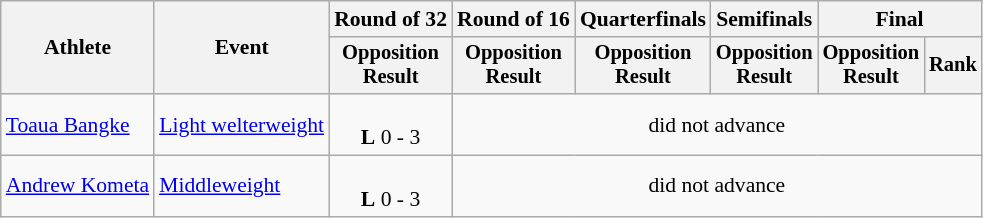<table class="wikitable" style="font-size:90%;">
<tr>
<th rowspan=2>Athlete</th>
<th rowspan=2>Event</th>
<th>Round of 32</th>
<th>Round of 16</th>
<th>Quarterfinals</th>
<th>Semifinals</th>
<th colspan=2>Final</th>
</tr>
<tr style="font-size:95%">
<th>Opposition<br>Result</th>
<th>Opposition<br>Result</th>
<th>Opposition<br>Result</th>
<th>Opposition<br>Result</th>
<th>Opposition<br>Result</th>
<th>Rank</th>
</tr>
<tr align=center>
<td align=left><a href='#'>Toaua Bangke</a></td>
<td align=left><a href='#'>Light welterweight</a></td>
<td><br><strong>L</strong> 0 - 3</td>
<td colspan=5>did not advance</td>
</tr>
<tr align=center>
<td align=left><a href='#'>Andrew Kometa</a></td>
<td align=left><a href='#'>Middleweight</a></td>
<td><br><strong>L</strong> 0 - 3</td>
<td colspan=5>did not advance</td>
</tr>
</table>
